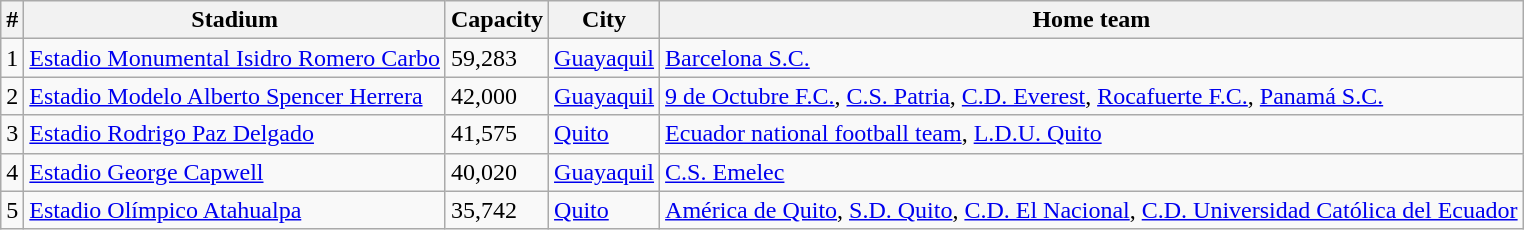<table class="wikitable sortable">
<tr>
<th>#</th>
<th>Stadium</th>
<th>Capacity</th>
<th>City</th>
<th>Home team</th>
</tr>
<tr>
<td>1</td>
<td><a href='#'>Estadio Monumental Isidro Romero Carbo</a></td>
<td>59,283</td>
<td><a href='#'>Guayaquil</a></td>
<td><a href='#'>Barcelona S.C.</a></td>
</tr>
<tr>
<td>2</td>
<td><a href='#'>Estadio Modelo Alberto Spencer Herrera</a></td>
<td>42,000</td>
<td><a href='#'>Guayaquil</a></td>
<td><a href='#'>9 de Octubre F.C.</a>, <a href='#'>C.S. Patria</a>, <a href='#'>C.D. Everest</a>, <a href='#'>Rocafuerte F.C.</a>, <a href='#'>Panamá S.C.</a></td>
</tr>
<tr>
<td>3</td>
<td><a href='#'>Estadio Rodrigo Paz Delgado</a></td>
<td>41,575</td>
<td><a href='#'>Quito</a></td>
<td><a href='#'>Ecuador national football team</a>, <a href='#'>L.D.U. Quito</a></td>
</tr>
<tr>
<td>4</td>
<td><a href='#'>Estadio George Capwell</a></td>
<td>40,020</td>
<td><a href='#'>Guayaquil</a></td>
<td><a href='#'>C.S. Emelec</a></td>
</tr>
<tr>
<td>5</td>
<td><a href='#'>Estadio Olímpico Atahualpa</a></td>
<td>35,742</td>
<td><a href='#'>Quito</a></td>
<td><a href='#'>América de Quito</a>, <a href='#'>S.D. Quito</a>, <a href='#'>C.D. El Nacional</a>, <a href='#'>C.D. Universidad Católica del Ecuador</a></td>
</tr>
</table>
